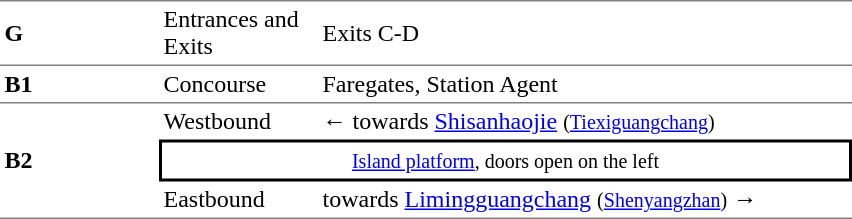<table cellspacing=0 cellpadding=3>
<tr>
<td style="border-top:solid 1px gray;border-bottom:solid 1px gray;" width=100><strong>G</strong></td>
<td style="border-top:solid 1px gray;border-bottom:solid 1px gray;" width=100>Entrances and Exits</td>
<td style="border-top:solid 1px gray;border-bottom:solid 1px gray;" width=350>Exits C-D</td>
</tr>
<tr>
<td style="border-bottom:solid 1px gray;"><strong>B1</strong></td>
<td style="border-bottom:solid 1px gray;">Concourse</td>
<td style="border-bottom:solid 1px gray;">Faregates, Station Agent</td>
</tr>
<tr>
<td style="border-bottom:solid 1px gray;" rowspan=3><strong>B2</strong></td>
<td>Westbound</td>
<td>←  towards <a href='#'>Shisanhaojie</a> <small>(<a href='#'>Tiexiguangchang</a>)</small></td>
</tr>
<tr>
<td style="border-right:solid 2px black;border-left:solid 2px black;border-top:solid 2px black;border-bottom:solid 2px black;text-align:center;" colspan=2><small><a href='#'>Island platform</a>, doors open on the left</small></td>
</tr>
<tr>
<td style="border-bottom:solid 1px gray;">Eastbound</td>
<td style="border-bottom:solid 1px gray;">  towards <a href='#'>Limingguangchang</a> <small>(<a href='#'>Shenyangzhan</a>)</small> →</td>
</tr>
</table>
